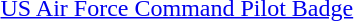<table>
<tr>
<td></td>
<td><a href='#'>US Air Force Command Pilot Badge</a></td>
</tr>
</table>
